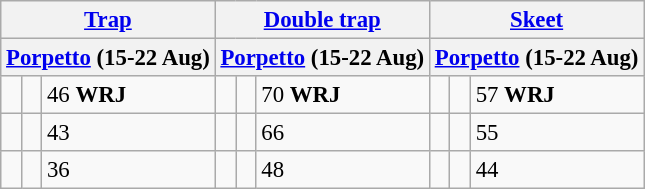<table class="wikitable" style="font-size: 95%">
<tr>
<th colspan="3"><a href='#'>Trap</a></th>
<th colspan="3"><a href='#'>Double trap</a></th>
<th colspan="3"><a href='#'>Skeet</a></th>
</tr>
<tr>
<th colspan="3"><strong><a href='#'>Porpetto</a>  (15-22 Aug)</strong></th>
<th colspan="3"><strong><a href='#'>Porpetto</a>  (15-22 Aug)</strong></th>
<th colspan="3"><strong><a href='#'>Porpetto</a>  (15-22 Aug)</strong></th>
</tr>
<tr>
<td></td>
<td></td>
<td>46 <strong>WRJ</strong></td>
<td></td>
<td></td>
<td>70 <strong>WRJ</strong></td>
<td></td>
<td></td>
<td>57 <strong>WRJ</strong></td>
</tr>
<tr>
<td></td>
<td></td>
<td>43</td>
<td></td>
<td></td>
<td>66</td>
<td></td>
<td></td>
<td>55</td>
</tr>
<tr>
<td></td>
<td></td>
<td>36</td>
<td></td>
<td></td>
<td>48</td>
<td></td>
<td></td>
<td>44</td>
</tr>
</table>
